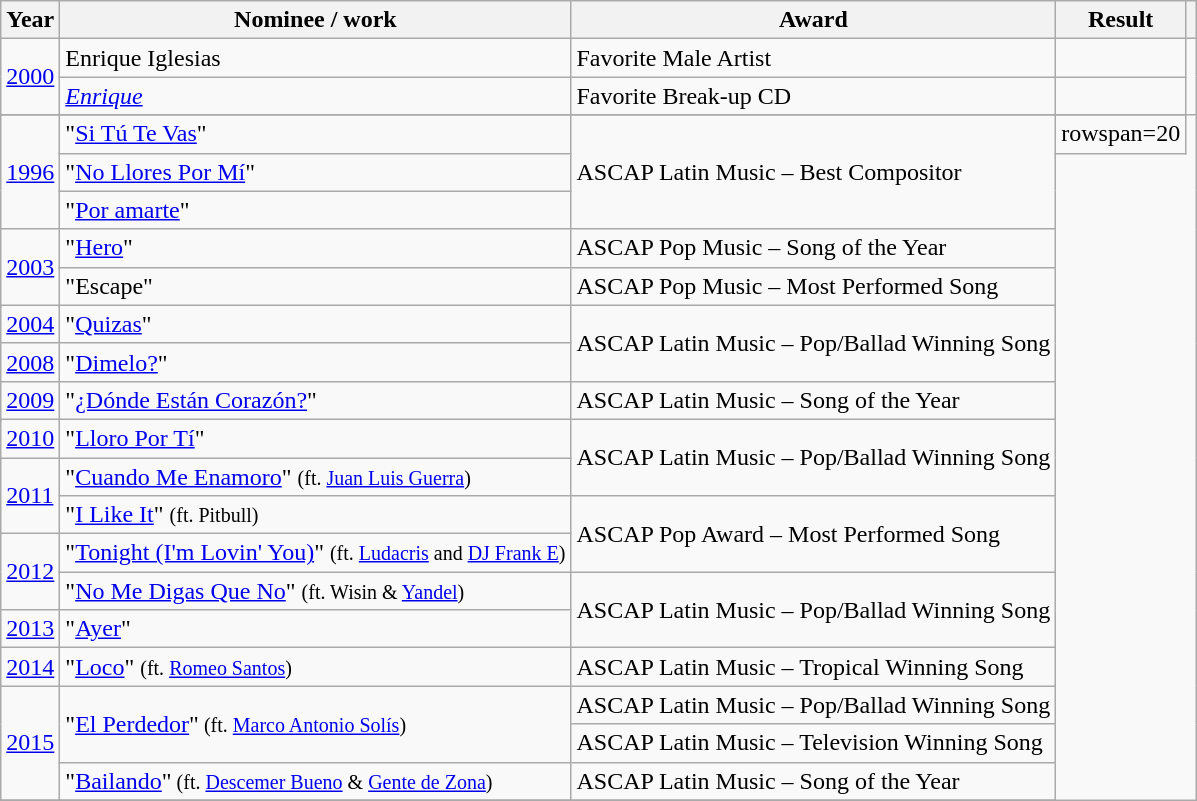<table class="wikitable">
<tr>
<th>Year</th>
<th>Nominee / work</th>
<th>Award</th>
<th>Result</th>
<th></th>
</tr>
<tr>
<td rowspan=2><a href='#'>2000</a></td>
<td>Enrique Iglesias</td>
<td>Favorite Male Artist</td>
<td></td>
<td rowspan=2></td>
</tr>
<tr>
<td><em><a href='#'>Enrique</a></em></td>
<td>Favorite Break-up CD</td>
<td></td>
</tr>
<tr>
</tr>
<tr>
<td rowspan=3><a href='#'>1996</a></td>
<td>"<a href='#'>Si Tú Te Vas</a>"</td>
<td rowspan=3>ASCAP Latin Music – Best Compositor</td>
<td>rowspan=20 </td>
</tr>
<tr>
<td>"<a href='#'>No Llores Por Mí</a>"</td>
</tr>
<tr>
<td>"<a href='#'>Por amarte</a>"</td>
</tr>
<tr>
<td rowspan=3><a href='#'>2003</a></td>
<td>"<a href='#'>Hero</a>"</td>
<td>ASCAP Pop Music – Song of the Year</td>
</tr>
<tr>
<td rowspan=2>"Escape"</td>
<td>ASCAP Pop Music – Most Performed Song</td>
</tr>
<tr>
<td rowspan=3>ASCAP Latin Music – Pop/Ballad Winning Song</td>
</tr>
<tr>
<td><a href='#'>2004</a></td>
<td>"<a href='#'>Quizas</a>"</td>
</tr>
<tr>
<td><a href='#'>2008</a></td>
<td>"<a href='#'>Dimelo?</a>"</td>
</tr>
<tr>
<td rowspan=2><a href='#'>2009</a></td>
<td>"<a href='#'>¿Dónde Están Corazón?</a>"</td>
<td>ASCAP Latin Music – Song of the Year</td>
</tr>
<tr>
<td rowspan=2>"<a href='#'>Lloro Por Tí</a>"</td>
<td rowspan=3>ASCAP Latin Music – Pop/Ballad Winning Song</td>
</tr>
<tr>
<td><a href='#'>2010</a></td>
</tr>
<tr>
<td rowspan=2><a href='#'>2011</a></td>
<td>"<a href='#'>Cuando Me Enamoro</a>" <small>(ft. <a href='#'>Juan Luis Guerra</a>)</small></td>
</tr>
<tr>
<td>"<a href='#'>I Like It</a>" <small>(ft. Pitbull)</small></td>
<td rowspan=2>ASCAP Pop Award – Most Performed Song</td>
</tr>
<tr>
<td rowspan=2><a href='#'>2012</a></td>
<td>"<a href='#'>Tonight (I'm Lovin' You)</a>" <small>(ft. <a href='#'>Ludacris</a> and <a href='#'>DJ Frank E</a>)</small></td>
</tr>
<tr>
<td>"<a href='#'>No Me Digas Que No</a>" <small>(ft. Wisin & <a href='#'>Yandel</a>)</small></td>
<td rowspan=2>ASCAP Latin Music – Pop/Ballad Winning Song</td>
</tr>
<tr>
<td><a href='#'>2013</a></td>
<td>"<a href='#'>Ayer</a>"</td>
</tr>
<tr>
<td><a href='#'>2014</a></td>
<td>"<a href='#'>Loco</a>" <small>(ft. <a href='#'>Romeo Santos</a>)</small></td>
<td>ASCAP Latin Music – Tropical Winning Song</td>
</tr>
<tr>
<td rowspan=3><a href='#'>2015</a></td>
<td rowspan=2>"<a href='#'>El Perdedor</a>"<small> (ft. <a href='#'>Marco Antonio Solís</a>)</small></td>
<td>ASCAP Latin Music – Pop/Ballad Winning Song</td>
</tr>
<tr>
<td>ASCAP Latin Music – Television Winning Song</td>
</tr>
<tr>
<td>"<a href='#'>Bailando</a>"<small> (ft. <a href='#'>Descemer Bueno</a> & <a href='#'>Gente de Zona</a>)</small></td>
<td>ASCAP Latin Music – Song of the Year</td>
</tr>
<tr>
</tr>
</table>
